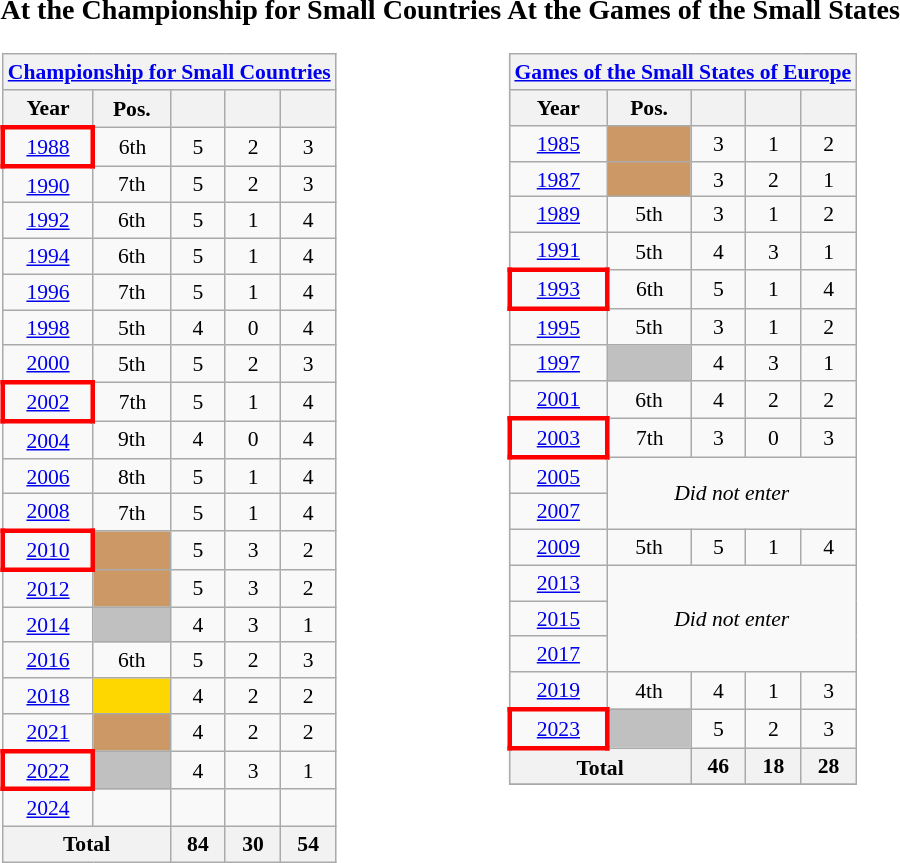<table>
<tr>
<td valign=top width=0%><br><h3>At the Championship for Small Countries</h3><table class="wikitable" style="text-align: center;font-size:90%;">
<tr>
<th colspan=5><a href='#'>Championship for Small Countries</a></th>
</tr>
<tr>
<th>Year</th>
<th>Pos.</th>
<th width=30></th>
<th width=30></th>
<th width=30></th>
</tr>
<tr>
<td style="border: 3px solid red"> <a href='#'>1988</a></td>
<td>6th</td>
<td>5</td>
<td>2</td>
<td>3</td>
</tr>
<tr>
<td> <a href='#'>1990</a></td>
<td>7th</td>
<td>5</td>
<td>2</td>
<td>3</td>
</tr>
<tr>
<td> <a href='#'>1992</a></td>
<td>6th</td>
<td>5</td>
<td>1</td>
<td>4</td>
</tr>
<tr>
<td> <a href='#'>1994</a></td>
<td>6th</td>
<td>5</td>
<td>1</td>
<td>4</td>
</tr>
<tr>
<td> <a href='#'>1996</a></td>
<td>7th</td>
<td>5</td>
<td>1</td>
<td>4</td>
</tr>
<tr>
<td> <a href='#'>1998</a></td>
<td>5th</td>
<td>4</td>
<td>0</td>
<td>4</td>
</tr>
<tr>
<td> <a href='#'>2000</a></td>
<td>5th</td>
<td>5</td>
<td>2</td>
<td>3</td>
</tr>
<tr>
<td style="border: 3px solid red"> <a href='#'>2002</a></td>
<td>7th</td>
<td>5</td>
<td>1</td>
<td>4</td>
</tr>
<tr>
<td> <a href='#'>2004</a></td>
<td>9th</td>
<td>4</td>
<td>0</td>
<td>4</td>
</tr>
<tr>
<td> <a href='#'>2006</a></td>
<td>8th</td>
<td>5</td>
<td>1</td>
<td>4</td>
</tr>
<tr>
<td> <a href='#'>2008</a></td>
<td>7th</td>
<td>5</td>
<td>1</td>
<td>4</td>
</tr>
<tr>
<td style="border: 3px solid red"> <a href='#'>2010</a></td>
<td bgcolor=#cc9966></td>
<td>5</td>
<td>3</td>
<td>2</td>
</tr>
<tr>
<td> <a href='#'>2012</a></td>
<td bgcolor=#cc9966></td>
<td>5</td>
<td>3</td>
<td>2</td>
</tr>
<tr>
<td> <a href='#'>2014</a></td>
<td bgcolor=silver></td>
<td>4</td>
<td>3</td>
<td>1</td>
</tr>
<tr>
<td> <a href='#'>2016</a></td>
<td>6th</td>
<td>5</td>
<td>2</td>
<td>3</td>
</tr>
<tr>
<td> <a href='#'>2018</a></td>
<td bgcolor=gold></td>
<td>4</td>
<td>2</td>
<td>2</td>
</tr>
<tr>
<td> <a href='#'>2021</a></td>
<td bgcolor=#cc9966></td>
<td>4</td>
<td>2</td>
<td>2</td>
</tr>
<tr>
<td style="border: 3px solid red"> <a href='#'>2022</a></td>
<td bgcolor=silver></td>
<td>4</td>
<td>3</td>
<td>1</td>
</tr>
<tr>
<td> <a href='#'>2024</a></td>
<td></td>
<td></td>
<td></td>
<td></td>
</tr>
<tr>
<th colspan=2>Total</th>
<th>84</th>
<th>30</th>
<th>54</th>
</tr>
</table>
</td>
<td valign=top width=0%><br><h3>At the Games of the Small States</h3><table class="wikitable" style="text-align: center;font-size:90%;">
<tr>
<th colspan=5><a href='#'>Games of the Small States of Europe</a></th>
</tr>
<tr>
<th>Year</th>
<th>Pos.</th>
<th width=30></th>
<th width=30></th>
<th width=30></th>
</tr>
<tr>
<td> <a href='#'>1985</a></td>
<td bgcolor=#cc9966></td>
<td>3</td>
<td>1</td>
<td>2</td>
</tr>
<tr>
<td> <a href='#'>1987</a></td>
<td bgcolor=#cc9966></td>
<td>3</td>
<td>2</td>
<td>1</td>
</tr>
<tr>
<td> <a href='#'>1989</a></td>
<td>5th</td>
<td>3</td>
<td>1</td>
<td>2</td>
</tr>
<tr>
<td> <a href='#'>1991</a></td>
<td>5th</td>
<td>4</td>
<td>3</td>
<td>1</td>
</tr>
<tr>
<td style="border: 3px solid red"> <a href='#'>1993</a></td>
<td>6th</td>
<td>5</td>
<td>1</td>
<td>4</td>
</tr>
<tr>
<td> <a href='#'>1995</a></td>
<td>5th</td>
<td>3</td>
<td>1</td>
<td>2</td>
</tr>
<tr>
<td> <a href='#'>1997</a></td>
<td bgcolor=silver></td>
<td>4</td>
<td>3</td>
<td>1</td>
</tr>
<tr>
<td> <a href='#'>2001</a></td>
<td>6th</td>
<td>4</td>
<td>2</td>
<td>2</td>
</tr>
<tr>
<td style="border: 3px solid red"> <a href='#'>2003</a></td>
<td>7th</td>
<td>3</td>
<td>0</td>
<td>3</td>
</tr>
<tr>
<td> <a href='#'>2005</a></td>
<td colspan=4 rowspan=2><em>Did not enter</em></td>
</tr>
<tr>
<td> <a href='#'>2007</a></td>
</tr>
<tr>
<td> <a href='#'>2009</a></td>
<td>5th</td>
<td>5</td>
<td>1</td>
<td>4</td>
</tr>
<tr>
<td> <a href='#'>2013</a></td>
<td colspan=4 rowspan=3><em>Did not enter</em></td>
</tr>
<tr>
<td> <a href='#'>2015</a></td>
</tr>
<tr>
<td> <a href='#'>2017</a></td>
</tr>
<tr>
<td> <a href='#'>2019</a></td>
<td>4th</td>
<td>4</td>
<td>1</td>
<td>3</td>
</tr>
<tr>
<td style="border: 3px solid red"> <a href='#'>2023</a></td>
<td bgcolor=silver></td>
<td>5</td>
<td>2</td>
<td>3</td>
</tr>
<tr>
<th colspan=2>Total</th>
<th>46</th>
<th>18</th>
<th>28</th>
</tr>
<tr>
</tr>
</table>
</td>
</tr>
</table>
